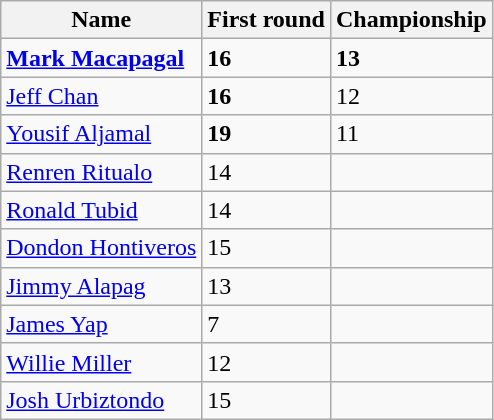<table class=wikitable>
<tr>
<th>Name</th>
<th>First round</th>
<th>Championship</th>
</tr>
<tr>
<td><strong><a href='#'>Mark Macapagal</a></strong></td>
<td><strong>16</strong></td>
<td><strong>13</strong></td>
</tr>
<tr>
<td><a href='#'>Jeff Chan</a></td>
<td><strong>16</strong></td>
<td>12</td>
</tr>
<tr>
<td><a href='#'>Yousif Aljamal</a></td>
<td><strong>19</strong></td>
<td>11</td>
</tr>
<tr>
<td><a href='#'>Renren Ritualo</a></td>
<td>14</td>
<td></td>
</tr>
<tr>
<td><a href='#'>Ronald Tubid</a></td>
<td>14</td>
<td></td>
</tr>
<tr>
<td><a href='#'>Dondon Hontiveros</a></td>
<td>15</td>
<td></td>
</tr>
<tr>
<td><a href='#'>Jimmy Alapag</a></td>
<td>13</td>
<td></td>
</tr>
<tr>
<td><a href='#'>James Yap</a></td>
<td>7</td>
<td></td>
</tr>
<tr>
<td><a href='#'>Willie Miller</a></td>
<td>12</td>
<td></td>
</tr>
<tr>
<td><a href='#'>Josh Urbiztondo</a></td>
<td>15</td>
<td></td>
</tr>
</table>
